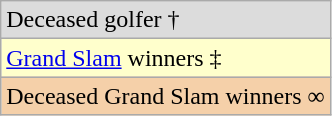<table class="wikitable">
<tr>
<td style="background:#DCDCDC;">Deceased golfer †</td>
</tr>
<tr>
<td style="background:#FFFFCC;"><a href='#'>Grand Slam</a> winners ‡</td>
</tr>
<tr>
<td style="background:#F5D0A9;">Deceased Grand Slam winners ∞</td>
</tr>
</table>
